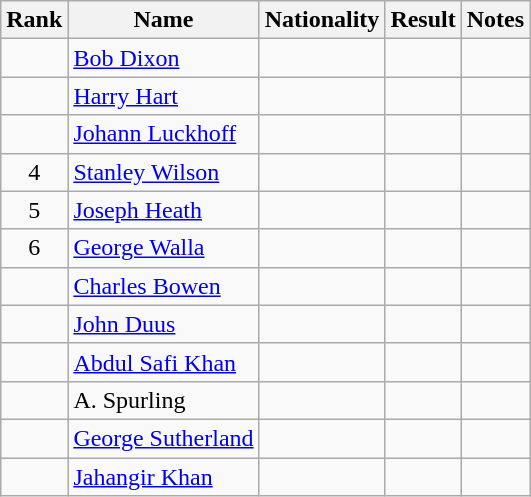<table class="wikitable sortable" style=" text-align:center">
<tr>
<th>Rank</th>
<th>Name</th>
<th>Nationality</th>
<th>Result</th>
<th>Notes</th>
</tr>
<tr>
<td></td>
<td align=left><a href='#'>Bob Dixon</a></td>
<td align=left></td>
<td></td>
<td></td>
</tr>
<tr>
<td></td>
<td align=left><a href='#'>Harry Hart</a></td>
<td align=left></td>
<td></td>
<td></td>
</tr>
<tr>
<td></td>
<td align=left><a href='#'>Johann Luckhoff</a></td>
<td align=left></td>
<td></td>
<td></td>
</tr>
<tr>
<td>4</td>
<td align=left><a href='#'>Stanley Wilson</a></td>
<td align=left></td>
<td></td>
<td></td>
</tr>
<tr>
<td>5</td>
<td align=left><a href='#'>Joseph Heath</a></td>
<td align=left></td>
<td></td>
<td></td>
</tr>
<tr>
<td>6</td>
<td align=left><a href='#'>George Walla</a></td>
<td align=left></td>
<td></td>
<td></td>
</tr>
<tr>
<td></td>
<td align=left><a href='#'>Charles Bowen</a></td>
<td align=left></td>
<td></td>
<td></td>
</tr>
<tr>
<td></td>
<td align=left><a href='#'>John Duus</a></td>
<td align=left></td>
<td></td>
<td></td>
</tr>
<tr>
<td></td>
<td align=left><a href='#'>Abdul Safi Khan</a></td>
<td align=left></td>
<td></td>
<td></td>
</tr>
<tr>
<td></td>
<td align=left>A. Spurling</td>
<td align=left></td>
<td></td>
<td></td>
</tr>
<tr>
<td></td>
<td align=left><a href='#'>George Sutherland</a></td>
<td align=left></td>
<td></td>
<td></td>
</tr>
<tr>
<td></td>
<td align=left><a href='#'>Jahangir Khan</a></td>
<td align=left></td>
<td></td>
<td></td>
</tr>
</table>
